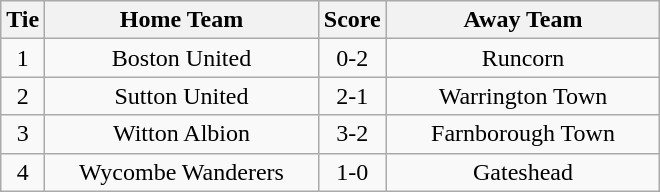<table class="wikitable" style="text-align:center;">
<tr>
<th width=20>Tie</th>
<th width=175>Home Team</th>
<th width=20>Score</th>
<th width=175>Away Team</th>
</tr>
<tr>
<td>1</td>
<td>Boston United</td>
<td>0-2</td>
<td>Runcorn</td>
</tr>
<tr>
<td>2</td>
<td>Sutton United</td>
<td>2-1</td>
<td>Warrington Town</td>
</tr>
<tr>
<td>3</td>
<td>Witton Albion</td>
<td>3-2</td>
<td>Farnborough Town</td>
</tr>
<tr>
<td>4</td>
<td>Wycombe Wanderers</td>
<td>1-0</td>
<td>Gateshead</td>
</tr>
</table>
